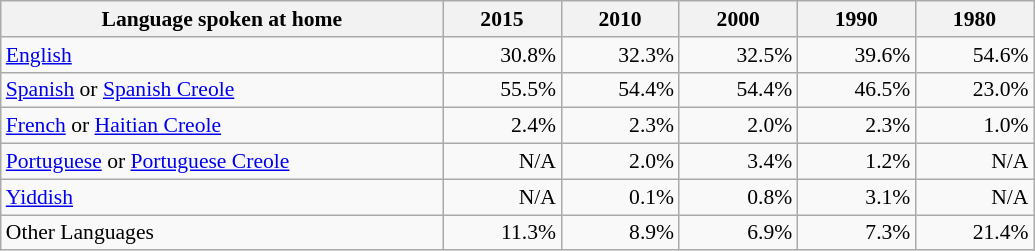<table class="wikitable" style="font-size: 90%; text-align: right;">
<tr>
<th style="width: 20em;">Language spoken at home</th>
<th style="width: 5em;">2015</th>
<th style="width: 5em;">2010</th>
<th style="width: 5em;">2000</th>
<th style="width: 5em;">1990</th>
<th style="width: 5em;">1980</th>
</tr>
<tr>
<td style="text-align:left"><a href='#'>English</a></td>
<td>30.8%</td>
<td>32.3%</td>
<td>32.5%</td>
<td>39.6%</td>
<td>54.6%</td>
</tr>
<tr>
<td style="text-align:left"><a href='#'>Spanish</a> or <a href='#'>Spanish Creole</a></td>
<td>55.5%</td>
<td>54.4%</td>
<td>54.4%</td>
<td>46.5%</td>
<td>23.0%</td>
</tr>
<tr>
<td style="text-align:left"><a href='#'>French</a> or <a href='#'>Haitian Creole</a></td>
<td>2.4%</td>
<td>2.3%</td>
<td>2.0%</td>
<td>2.3%</td>
<td>1.0%</td>
</tr>
<tr>
<td style="text-align:left"><a href='#'>Portuguese</a> or <a href='#'>Portuguese Creole</a></td>
<td>N/A</td>
<td>2.0%</td>
<td>3.4%</td>
<td>1.2%</td>
<td>N/A</td>
</tr>
<tr>
<td style="text-align:left"><a href='#'>Yiddish</a></td>
<td>N/A</td>
<td>0.1%</td>
<td>0.8%</td>
<td>3.1%</td>
<td>N/A</td>
</tr>
<tr>
<td style="text-align:left">Other Languages</td>
<td>11.3%</td>
<td>8.9%</td>
<td>6.9%</td>
<td>7.3%</td>
<td>21.4%</td>
</tr>
</table>
